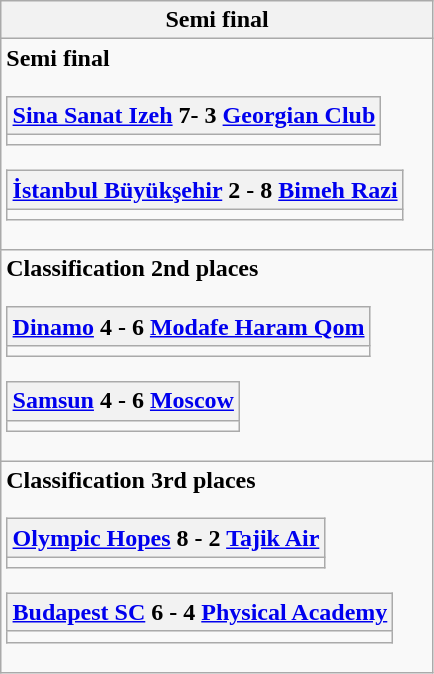<table class="wikitable outercollapse">
<tr>
<th>Semi final</th>
</tr>
<tr>
<td><strong>Semi final</strong><br><table class="wikitable collapsible innercollapse">
<tr>
<th> <a href='#'>Sina Sanat Izeh</a> 7- 3  <a href='#'>Georgian Club</a></th>
</tr>
<tr>
<td></td>
</tr>
</table>
<table class="wikitable collapsible innercollapse">
<tr>
<th> <a href='#'>İstanbul Büyükşehir</a> 2 - 8  <a href='#'>Bimeh Razi</a></th>
</tr>
<tr>
<td></td>
</tr>
</table>
</td>
</tr>
<tr>
<td><strong>Classification 2nd places</strong><br><table class="wikitable collapsible innercollapse">
<tr>
<th> <a href='#'>Dinamo</a> 4 - 6  <a href='#'>Modafe Haram Qom</a></th>
</tr>
<tr>
<td></td>
</tr>
</table>
<table class="wikitable collapsible innercollapse">
<tr>
<th> <a href='#'>Samsun</a> 4 -  6  <a href='#'>Moscow</a></th>
</tr>
<tr>
<td></td>
</tr>
</table>
</td>
</tr>
<tr>
<td><strong>Classification 3rd places</strong><br><table class="wikitable collapsible innercollapse">
<tr>
<th> <a href='#'>Olympic Hopes</a> 8 - 2  <a href='#'>Tajik Air</a></th>
</tr>
<tr>
<td></td>
</tr>
</table>
<table class="wikitable collapsible innercollapse">
<tr>
<th> <a href='#'>Budapest SC</a> 6 - 4  <a href='#'>Physical Academy</a></th>
</tr>
<tr>
<td></td>
</tr>
</table>
</td>
</tr>
</table>
